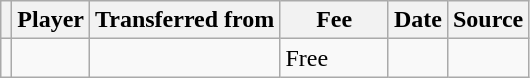<table class="wikitable plainrowheaders sortable">
<tr>
<th></th>
<th scope="col">Player</th>
<th>Transferred from</th>
<th style="width: 65px;">Fee</th>
<th scope="col">Date</th>
<th scope="col">Source</th>
</tr>
<tr>
<td align="center"></td>
<td></td>
<td></td>
<td>Free</td>
<td></td>
<td></td>
</tr>
</table>
